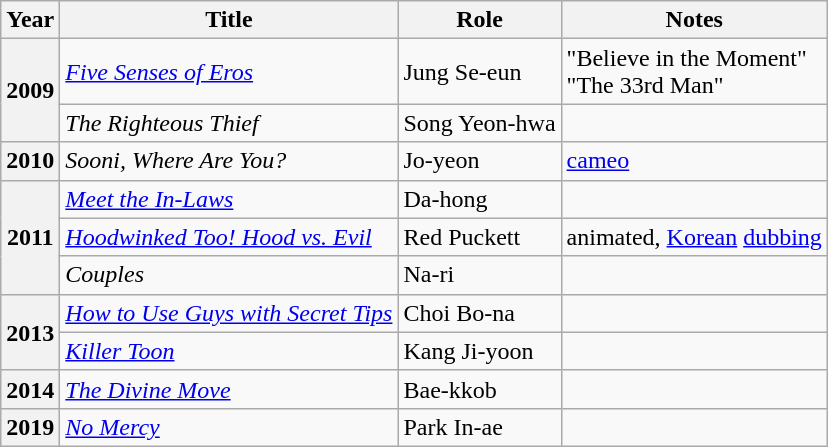<table class="wikitable plainrowheaders sortable">
<tr>
<th scope="col">Year</th>
<th scope="col">Title</th>
<th scope="col">Role</th>
<th scope="col" class="unsortable">Notes</th>
</tr>
<tr>
<th scope="row" rowspan="2">2009</th>
<td><em><a href='#'>Five Senses of Eros</a></em></td>
<td>Jung Se-eun</td>
<td>"Believe in the Moment" <br> "The 33rd Man"</td>
</tr>
<tr>
<td><em>The Righteous Thief</em></td>
<td>Song Yeon-hwa</td>
<td></td>
</tr>
<tr>
<th scope="row">2010</th>
<td><em>Sooni, Where Are You?</em></td>
<td>Jo-yeon</td>
<td><a href='#'>cameo</a></td>
</tr>
<tr>
<th scope="row" rowspan="3">2011</th>
<td><em><a href='#'>Meet the In-Laws</a></em></td>
<td>Da-hong</td>
<td></td>
</tr>
<tr>
<td><em><a href='#'>Hoodwinked Too! Hood vs. Evil</a></em></td>
<td>Red Puckett</td>
<td>animated, <a href='#'>Korean</a> <a href='#'>dubbing</a></td>
</tr>
<tr>
<td><em>Couples</em></td>
<td>Na-ri</td>
<td></td>
</tr>
<tr>
<th scope="row" rowspan="2">2013</th>
<td><em><a href='#'>How to Use Guys with Secret Tips</a></em></td>
<td>Choi Bo-na</td>
<td></td>
</tr>
<tr>
<td><em><a href='#'>Killer Toon</a></em></td>
<td>Kang Ji-yoon</td>
<td></td>
</tr>
<tr>
<th scope="row">2014</th>
<td><em><a href='#'>The Divine Move</a></em></td>
<td>Bae-kkob</td>
<td></td>
</tr>
<tr>
<th scope="row">2019</th>
<td><em><a href='#'>No Mercy</a></em></td>
<td>Park In-ae</td>
<td></td>
</tr>
</table>
